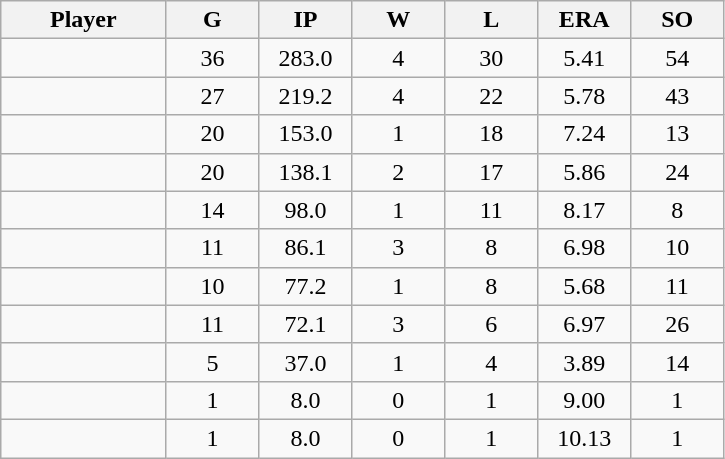<table class="wikitable sortable">
<tr>
<th bgcolor="#DDDDFF" width="16%">Player</th>
<th bgcolor="#DDDDFF" width="9%">G</th>
<th bgcolor="#DDDDFF" width="9%">IP</th>
<th bgcolor="#DDDDFF" width="9%">W</th>
<th bgcolor="#DDDDFF" width="9%">L</th>
<th bgcolor="#DDDDFF" width="9%">ERA</th>
<th bgcolor="#DDDDFF" width="9%">SO</th>
</tr>
<tr align="center">
<td></td>
<td>36</td>
<td>283.0</td>
<td>4</td>
<td>30</td>
<td>5.41</td>
<td>54</td>
</tr>
<tr align="center">
<td></td>
<td>27</td>
<td>219.2</td>
<td>4</td>
<td>22</td>
<td>5.78</td>
<td>43</td>
</tr>
<tr align="center">
<td></td>
<td>20</td>
<td>153.0</td>
<td>1</td>
<td>18</td>
<td>7.24</td>
<td>13</td>
</tr>
<tr align="center">
<td></td>
<td>20</td>
<td>138.1</td>
<td>2</td>
<td>17</td>
<td>5.86</td>
<td>24</td>
</tr>
<tr align="center">
<td></td>
<td>14</td>
<td>98.0</td>
<td>1</td>
<td>11</td>
<td>8.17</td>
<td>8</td>
</tr>
<tr align="center">
<td></td>
<td>11</td>
<td>86.1</td>
<td>3</td>
<td>8</td>
<td>6.98</td>
<td>10</td>
</tr>
<tr align="center">
<td></td>
<td>10</td>
<td>77.2</td>
<td>1</td>
<td>8</td>
<td>5.68</td>
<td>11</td>
</tr>
<tr align="center">
<td></td>
<td>11</td>
<td>72.1</td>
<td>3</td>
<td>6</td>
<td>6.97</td>
<td>26</td>
</tr>
<tr align=center>
<td></td>
<td>5</td>
<td>37.0</td>
<td>1</td>
<td>4</td>
<td>3.89</td>
<td>14</td>
</tr>
<tr align="center">
<td></td>
<td>1</td>
<td>8.0</td>
<td>0</td>
<td>1</td>
<td>9.00</td>
<td>1</td>
</tr>
<tr align="center">
<td></td>
<td>1</td>
<td>8.0</td>
<td>0</td>
<td>1</td>
<td>10.13</td>
<td>1</td>
</tr>
</table>
